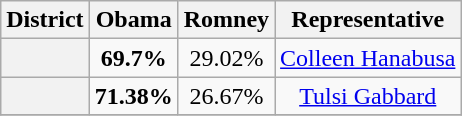<table class=wikitable>
<tr>
<th>District</th>
<th>Obama</th>
<th>Romney</th>
<th>Representative</th>
</tr>
<tr align=center>
<th></th>
<td><strong>69.7%</strong></td>
<td>29.02%</td>
<td><a href='#'>Colleen Hanabusa</a></td>
</tr>
<tr align=center>
<th></th>
<td><strong>71.38%</strong></td>
<td>26.67%</td>
<td><a href='#'>Tulsi Gabbard</a></td>
</tr>
<tr align=center>
</tr>
</table>
